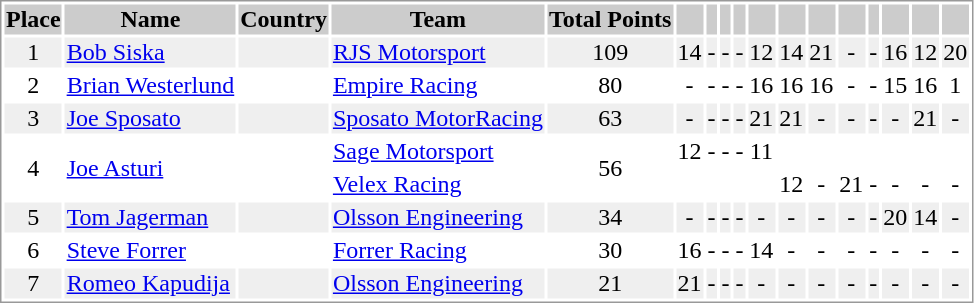<table border="0" style="border: 1px solid #999; background-color:#FFFFFF; text-align:center">
<tr align="center" style="background:#CCCCCC;">
<th>Place</th>
<th>Name</th>
<th>Country</th>
<th>Team</th>
<th>Total Points</th>
<th></th>
<th></th>
<th></th>
<th></th>
<th></th>
<th></th>
<th></th>
<th></th>
<th></th>
<th></th>
<th></th>
<th></th>
</tr>
<tr style="background:#EFEFEF;">
<td>1</td>
<td align="left"><a href='#'>Bob Siska</a></td>
<td align="left"></td>
<td align="left"><a href='#'>RJS Motorsport</a></td>
<td>109</td>
<td>14</td>
<td>-</td>
<td>-</td>
<td>-</td>
<td>12</td>
<td>14</td>
<td>21</td>
<td>-</td>
<td>-</td>
<td>16</td>
<td>12</td>
<td>20</td>
</tr>
<tr>
<td>2</td>
<td align="left"><a href='#'>Brian Westerlund</a></td>
<td align="left"></td>
<td align="left"><a href='#'>Empire Racing</a></td>
<td>80</td>
<td>-</td>
<td>-</td>
<td>-</td>
<td>-</td>
<td>16</td>
<td>16</td>
<td>16</td>
<td>-</td>
<td>-</td>
<td>15</td>
<td>16</td>
<td>1</td>
</tr>
<tr style="background:#EFEFEF;">
<td>3</td>
<td align="left"><a href='#'>Joe Sposato</a></td>
<td align="left"></td>
<td align="left"><a href='#'>Sposato MotorRacing</a></td>
<td>63</td>
<td>-</td>
<td>-</td>
<td>-</td>
<td>-</td>
<td>21</td>
<td>21</td>
<td>-</td>
<td>-</td>
<td>-</td>
<td>-</td>
<td>21</td>
<td>-</td>
</tr>
<tr>
<td rowspan=2>4</td>
<td rowspan=2 align="left"><a href='#'>Joe Asturi</a></td>
<td rowspan=2 align="left"></td>
<td align="left"><a href='#'>Sage Motorsport</a></td>
<td rowspan=2>56</td>
<td>12</td>
<td>-</td>
<td>-</td>
<td>-</td>
<td>11</td>
<td></td>
<td></td>
<td></td>
<td></td>
<td></td>
<td></td>
<td></td>
</tr>
<tr>
<td align="left"><a href='#'>Velex Racing</a></td>
<td></td>
<td></td>
<td></td>
<td></td>
<td></td>
<td>12</td>
<td>-</td>
<td>21</td>
<td>-</td>
<td>-</td>
<td>-</td>
<td>-</td>
</tr>
<tr style="background:#EFEFEF;">
<td>5</td>
<td align="left"><a href='#'>Tom Jagerman</a></td>
<td align="left"></td>
<td align="left"><a href='#'>Olsson Engineering</a></td>
<td>34</td>
<td>-</td>
<td>-</td>
<td>-</td>
<td>-</td>
<td>-</td>
<td>-</td>
<td>-</td>
<td>-</td>
<td>-</td>
<td>20</td>
<td>14</td>
<td>-</td>
</tr>
<tr>
<td>6</td>
<td align="left"><a href='#'>Steve Forrer</a></td>
<td align="left"></td>
<td align="left"><a href='#'>Forrer Racing</a></td>
<td>30</td>
<td>16</td>
<td>-</td>
<td>-</td>
<td>-</td>
<td>14</td>
<td>-</td>
<td>-</td>
<td>-</td>
<td>-</td>
<td>-</td>
<td>-</td>
<td>-</td>
</tr>
<tr style="background:#EFEFEF;">
<td>7</td>
<td align="left"><a href='#'>Romeo Kapudija</a></td>
<td align="left"></td>
<td align="left"><a href='#'>Olsson Engineering</a></td>
<td>21</td>
<td>21</td>
<td>-</td>
<td>-</td>
<td>-</td>
<td>-</td>
<td>-</td>
<td>-</td>
<td>-</td>
<td>-</td>
<td>-</td>
<td>-</td>
<td>-</td>
</tr>
</table>
